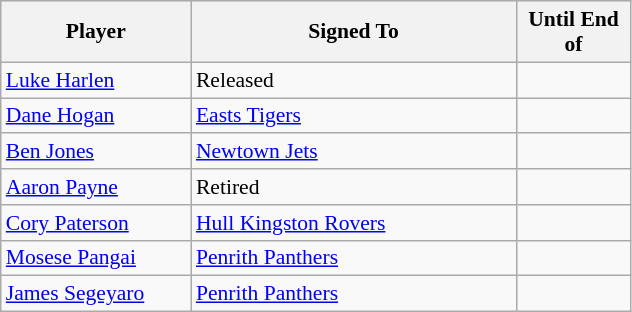<table class="wikitable" style="font-size:90%">
<tr style="background:#efefef;">
<th style="width:120px;">Player</th>
<th style="width:210px;">Signed To</th>
<th style="width:70px;">Until End of</th>
</tr>
<tr>
<td><a href='#'>Luke Harlen</a></td>
<td>Released</td>
<td></td>
</tr>
<tr>
<td><a href='#'>Dane Hogan</a></td>
<td> <a href='#'>Easts Tigers</a></td>
<td></td>
</tr>
<tr>
<td><a href='#'>Ben Jones</a></td>
<td> <a href='#'>Newtown Jets</a></td>
<td></td>
</tr>
<tr>
<td><a href='#'>Aaron Payne</a></td>
<td>Retired</td>
<td></td>
</tr>
<tr>
<td><a href='#'>Cory Paterson</a></td>
<td> <a href='#'>Hull Kingston Rovers</a></td>
<td></td>
</tr>
<tr>
<td><a href='#'>Mosese Pangai</a></td>
<td> <a href='#'>Penrith Panthers</a></td>
<td></td>
</tr>
<tr>
<td><a href='#'>James Segeyaro</a></td>
<td> <a href='#'>Penrith Panthers</a></td>
<td></td>
</tr>
</table>
